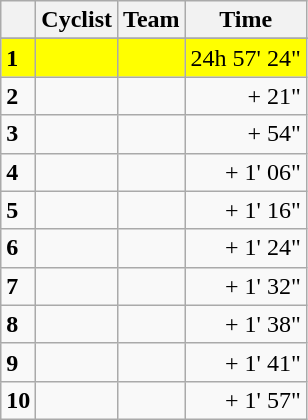<table class="wikitable">
<tr>
<th></th>
<th>Cyclist</th>
<th>Team</th>
<th>Time</th>
</tr>
<tr>
</tr>
<tr style="background:yellow">
<td><strong>1</strong></td>
<td></td>
<td></td>
<td align="right">24h 57' 24"</td>
</tr>
<tr>
<td><strong>2</strong></td>
<td></td>
<td></td>
<td align="right">+ 21"</td>
</tr>
<tr>
<td><strong>3</strong></td>
<td></td>
<td></td>
<td align="right">+ 54"</td>
</tr>
<tr>
<td><strong>4</strong></td>
<td></td>
<td></td>
<td align="right">+ 1' 06"</td>
</tr>
<tr>
<td><strong>5</strong></td>
<td></td>
<td></td>
<td align="right">+ 1' 16"</td>
</tr>
<tr>
<td><strong>6</strong></td>
<td></td>
<td></td>
<td align="right">+ 1' 24"</td>
</tr>
<tr>
<td><strong>7</strong></td>
<td></td>
<td></td>
<td align="right">+ 1' 32"</td>
</tr>
<tr>
<td><strong>8</strong></td>
<td></td>
<td></td>
<td align="right">+ 1' 38"</td>
</tr>
<tr>
<td><strong>9</strong></td>
<td></td>
<td></td>
<td align="right">+ 1' 41"</td>
</tr>
<tr>
<td><strong>10</strong></td>
<td></td>
<td></td>
<td align="right">+ 1' 57"</td>
</tr>
</table>
